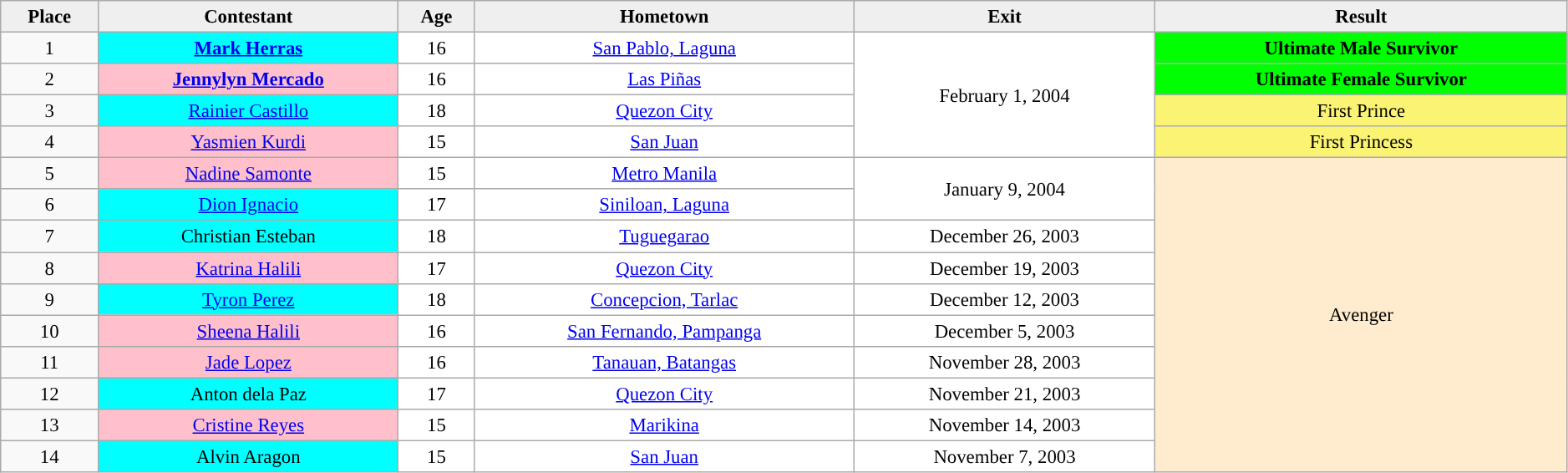<table class="wikitable nowrap" style="text-align:center; font-size:95%;width:99%;">
<tr>
<th scope="col" style="background:#EFEFEF;">Place</th>
<th scope="col" style="background:#EFEFEF;">Contestant</th>
<th scope="col" style="background:#EFEFEF;">Age</th>
<th scope="col" style="background:#EFEFEF;">Hometown</th>
<th scope="col" style="background:#EFEFEF;">Exit</th>
<th scope="col" style="background:#EFEFEF;">Result</th>
</tr>
<tr>
<td>1</td>
<td style="background:cyan;"><strong><a href='#'>Mark Herras</a></strong></td>
<td style="background:#FFFFFF">16</td>
<td style="background:#FFFFFF"><a href='#'>San Pablo, Laguna</a></td>
<td style="background:#FFFFFF" rowspan=4>February 1, 2004</td>
<td style="background:lime"><strong>Ultimate Male Survivor</strong></td>
</tr>
<tr>
<td>2</td>
<td style="background:pink;"><strong><a href='#'>Jennylyn Mercado</a></strong></td>
<td style="background:#FFFFFF">16</td>
<td style="background:#FFFFFF"><a href='#'>Las Piñas</a></td>
<td style="background:lime"><strong>Ultimate Female Survivor</strong></td>
</tr>
<tr>
<td>3</td>
<td style="background:cyan;"><a href='#'>Rainier Castillo</a></td>
<td style="background:#FFFFFF">18</td>
<td style="background:#FFFFFF"><a href='#'>Quezon City</a></td>
<td style="background:#FBF373">First Prince</td>
</tr>
<tr>
<td>4</td>
<td style="background:pink;"><a href='#'>Yasmien Kurdi</a></td>
<td style="background:#FFFFFF">15</td>
<td style="background:#FFFFFF"><a href='#'>San Juan</a></td>
<td style="background:#FBF373">First Princess</td>
</tr>
<tr>
<td>5</td>
<td style="background:pink;"><a href='#'>Nadine Samonte</a></td>
<td style="background:#FFFFFF">15</td>
<td style="background:#FFFFFF"><a href='#'>Metro Manila</a></td>
<td style="background:#FFFFFF" rowspan=2>January 9, 2004</td>
<td style="background:#FFEBCD" rowspan=10>Avenger</td>
</tr>
<tr>
<td>6</td>
<td style="background:cyan;"><a href='#'>Dion Ignacio</a></td>
<td style="background:#FFFFFF">17</td>
<td style="background:#FFFFFF"><a href='#'>Siniloan, Laguna</a></td>
</tr>
<tr>
<td>7</td>
<td style="background:cyan;">Christian Esteban</td>
<td style="background:#FFFFFF">18</td>
<td style="background:#FFFFFF"><a href='#'>Tuguegarao</a></td>
<td style="background:#FFFFFF">December 26, 2003</td>
</tr>
<tr>
<td>8</td>
<td style="background:pink;"><a href='#'>Katrina Halili</a></td>
<td style="background:#FFFFFF">17</td>
<td style="background:#FFFFFF"><a href='#'>Quezon City</a></td>
<td style="background:#FFFFFF">December 19, 2003</td>
</tr>
<tr>
<td>9</td>
<td style="background:cyan;"><a href='#'>Tyron Perez</a></td>
<td style="background:#FFFFFF">18</td>
<td style="background:#FFFFFF"><a href='#'>Concepcion, Tarlac</a></td>
<td style="background:#FFFFFF">December 12, 2003</td>
</tr>
<tr>
<td>10</td>
<td style="background:pink;"><a href='#'>Sheena Halili</a></td>
<td style="background:#FFFFFF">16</td>
<td style="background:#FFFFFF"><a href='#'>San Fernando, Pampanga</a></td>
<td style="background:#FFFFFF">December 5, 2003</td>
</tr>
<tr>
<td>11</td>
<td style="background:pink;"><a href='#'>Jade Lopez</a></td>
<td style="background:#FFFFFF">16</td>
<td style="background:#FFFFFF"><a href='#'>Tanauan, Batangas</a></td>
<td style="background:#FFFFFF">November 28, 2003</td>
</tr>
<tr>
<td>12</td>
<td style="background:cyan;">Anton dela Paz</td>
<td style="background:#FFFFFF">17</td>
<td style="background:#FFFFFF"><a href='#'>Quezon City</a></td>
<td style="background:#FFFFFF">November 21, 2003</td>
</tr>
<tr>
<td>13</td>
<td style="background:pink;"><a href='#'>Cristine Reyes</a></td>
<td style="background:#FFFFFF">15</td>
<td style="background:#FFFFFF"><a href='#'>Marikina</a></td>
<td style="background:#FFFFFF">November 14, 2003</td>
</tr>
<tr>
<td>14</td>
<td style="background:cyan;">Alvin Aragon</td>
<td style="background:#FFFFFF">15</td>
<td style="background:#FFFFFF"><a href='#'>San Juan</a></td>
<td style="background:#FFFFFF">November 7, 2003</td>
</tr>
</table>
